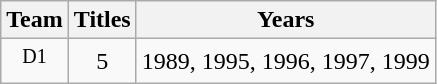<table class="wikitable sortable" style="text-align:center">
<tr>
<th>Team</th>
<th>Titles</th>
<th>Years</th>
</tr>
<tr>
<td style=><em></em> <sup>D1</sup></td>
<td>5</td>
<td align=left>1989, 1995, 1996, 1997, 1999</td>
</tr>
</table>
